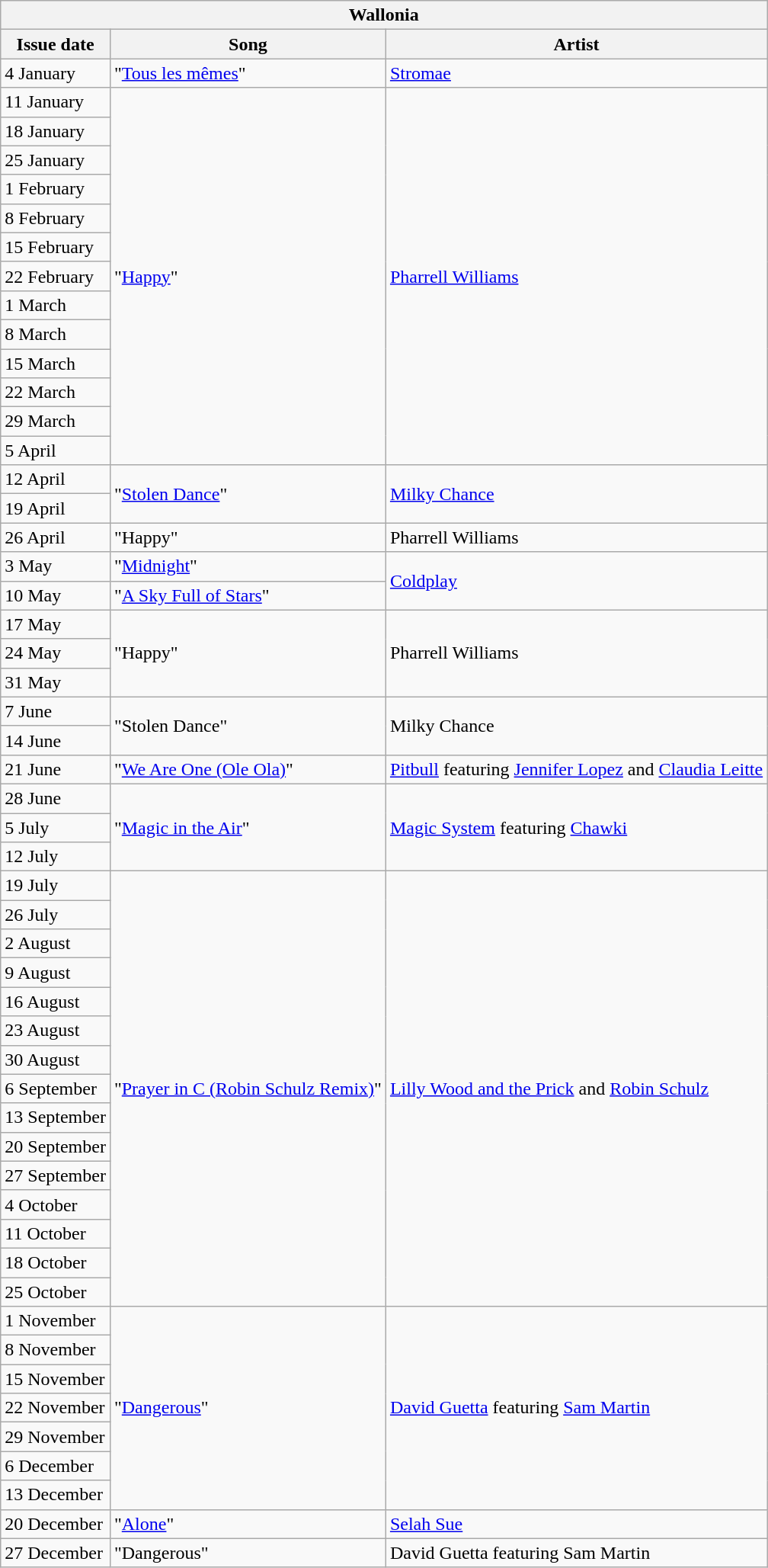<table class="wikitable">
<tr>
<th colspan="4">Wallonia</th>
</tr>
<tr>
<th>Issue date</th>
<th>Song</th>
<th>Artist</th>
</tr>
<tr>
<td>4 January</td>
<td>"<a href='#'>Tous les mêmes</a>"</td>
<td><a href='#'>Stromae</a></td>
</tr>
<tr>
<td>11 January</td>
<td rowspan="13">"<a href='#'>Happy</a>"</td>
<td rowspan="13"><a href='#'>Pharrell Williams</a></td>
</tr>
<tr>
<td>18 January</td>
</tr>
<tr>
<td>25 January</td>
</tr>
<tr>
<td>1 February</td>
</tr>
<tr>
<td>8 February</td>
</tr>
<tr>
<td>15 February</td>
</tr>
<tr>
<td>22 February</td>
</tr>
<tr>
<td>1 March</td>
</tr>
<tr>
<td>8 March</td>
</tr>
<tr>
<td>15 March</td>
</tr>
<tr>
<td>22 March</td>
</tr>
<tr>
<td>29 March</td>
</tr>
<tr>
<td>5 April</td>
</tr>
<tr>
<td>12 April</td>
<td rowspan="2">"<a href='#'>Stolen Dance</a>"</td>
<td rowspan="2"><a href='#'>Milky Chance</a></td>
</tr>
<tr>
<td>19 April</td>
</tr>
<tr>
<td>26 April</td>
<td>"Happy"</td>
<td>Pharrell Williams</td>
</tr>
<tr>
<td>3 May</td>
<td>"<a href='#'>Midnight</a>"</td>
<td rowspan="2"><a href='#'>Coldplay</a></td>
</tr>
<tr>
<td>10 May</td>
<td>"<a href='#'>A Sky Full of Stars</a>"</td>
</tr>
<tr>
<td>17 May</td>
<td rowspan="3">"Happy"</td>
<td rowspan="3">Pharrell Williams</td>
</tr>
<tr>
<td>24 May</td>
</tr>
<tr>
<td>31 May</td>
</tr>
<tr>
<td>7 June</td>
<td rowspan="2">"Stolen Dance"</td>
<td rowspan="2">Milky Chance</td>
</tr>
<tr>
<td>14 June</td>
</tr>
<tr>
<td>21 June</td>
<td>"<a href='#'>We Are One (Ole Ola)</a>"</td>
<td><a href='#'>Pitbull</a> featuring <a href='#'>Jennifer Lopez</a> and <a href='#'>Claudia Leitte</a></td>
</tr>
<tr>
<td>28 June</td>
<td rowspan="3">"<a href='#'>Magic in the Air</a>"</td>
<td rowspan="3"><a href='#'>Magic System</a> featuring <a href='#'>Chawki</a></td>
</tr>
<tr>
<td>5 July</td>
</tr>
<tr>
<td>12 July</td>
</tr>
<tr>
<td>19 July</td>
<td rowspan="15">"<a href='#'>Prayer in C (Robin Schulz Remix)</a>"</td>
<td rowspan="15"><a href='#'>Lilly Wood and the Prick</a> and <a href='#'>Robin Schulz</a></td>
</tr>
<tr>
<td>26 July</td>
</tr>
<tr>
<td>2 August</td>
</tr>
<tr>
<td>9 August</td>
</tr>
<tr>
<td>16 August</td>
</tr>
<tr>
<td>23 August</td>
</tr>
<tr>
<td>30 August</td>
</tr>
<tr>
<td>6 September</td>
</tr>
<tr>
<td>13 September</td>
</tr>
<tr>
<td>20 September</td>
</tr>
<tr>
<td>27 September</td>
</tr>
<tr>
<td>4 October</td>
</tr>
<tr>
<td>11 October</td>
</tr>
<tr>
<td>18 October</td>
</tr>
<tr>
<td>25 October</td>
</tr>
<tr>
<td>1 November</td>
<td rowspan="7">"<a href='#'>Dangerous</a>"</td>
<td rowspan="7"><a href='#'>David Guetta</a> featuring <a href='#'>Sam Martin</a></td>
</tr>
<tr>
<td>8 November</td>
</tr>
<tr>
<td>15 November</td>
</tr>
<tr>
<td>22 November</td>
</tr>
<tr>
<td>29 November</td>
</tr>
<tr>
<td>6 December</td>
</tr>
<tr>
<td>13 December</td>
</tr>
<tr>
<td>20 December</td>
<td>"<a href='#'>Alone</a>"</td>
<td><a href='#'>Selah Sue</a></td>
</tr>
<tr>
<td>27 December</td>
<td>"Dangerous"</td>
<td>David Guetta featuring Sam Martin</td>
</tr>
</table>
